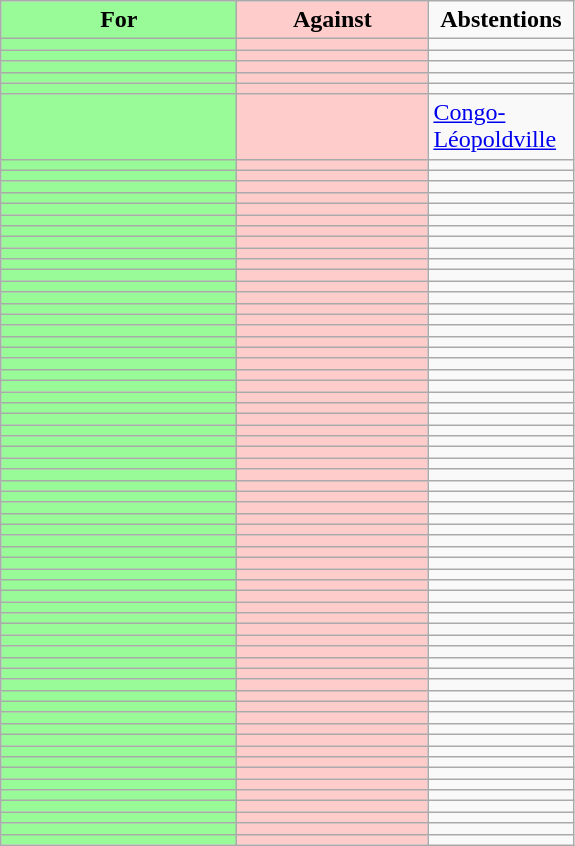<table class="sortable wikitable">
<tr>
<td width="150" align="center" bgcolor="98FB98"><strong>For</strong></td>
<td width="120" align="center" bgcolor="#ffcccc"><strong>Against</strong></td>
<td width="90" align="center"><strong>Abstentions</strong></td>
</tr>
<tr>
<td bgcolor="98FB98"></td>
<td bgcolor="#ffcccc"></td>
<td></td>
</tr>
<tr>
<td bgcolor="98FB98"></td>
<td bgcolor="#ffcccc"></td>
<td></td>
</tr>
<tr>
<td bgcolor="98FB98"></td>
<td bgcolor="#ffcccc"></td>
<td></td>
</tr>
<tr>
<td bgcolor="98FB98"></td>
<td bgcolor="#ffcccc"></td>
<td></td>
</tr>
<tr>
<td bgcolor="98FB98"></td>
<td bgcolor="#ffcccc"></td>
<td></td>
</tr>
<tr>
<td bgcolor="98FB98"></td>
<td bgcolor="#ffcccc"></td>
<td> <a href='#'>Congo-Léopoldville</a></td>
</tr>
<tr>
<td bgcolor="98FB98"></td>
<td bgcolor="#ffcccc"></td>
<td></td>
</tr>
<tr>
<td bgcolor="98FB98"></td>
<td bgcolor="#ffcccc"></td>
<td></td>
</tr>
<tr>
<td bgcolor="98FB98"></td>
<td bgcolor="#ffcccc"></td>
<td></td>
</tr>
<tr>
<td bgcolor="98FB98"></td>
<td bgcolor="#ffcccc"></td>
<td></td>
</tr>
<tr>
<td bgcolor="98FB98"></td>
<td bgcolor="#ffcccc"></td>
<td></td>
</tr>
<tr>
<td bgcolor="98FB98"></td>
<td bgcolor="#ffcccc"></td>
<td></td>
</tr>
<tr>
<td bgcolor="98FB98"></td>
<td bgcolor="#ffcccc"></td>
<td></td>
</tr>
<tr>
<td bgcolor="98FB98"></td>
<td bgcolor="#ffcccc"></td>
<td></td>
</tr>
<tr>
<td bgcolor="98FB98"></td>
<td bgcolor="#ffcccc"></td>
<td></td>
</tr>
<tr>
<td bgcolor="98FB98"></td>
<td bgcolor="#ffcccc"></td>
<td></td>
</tr>
<tr>
<td bgcolor="98FB98"></td>
<td bgcolor="#ffcccc"></td>
<td></td>
</tr>
<tr>
<td bgcolor="98FB98"></td>
<td bgcolor="#ffcccc"></td>
<td></td>
</tr>
<tr>
<td bgcolor="98FB98"></td>
<td bgcolor="#ffcccc"></td>
<td></td>
</tr>
<tr>
<td bgcolor="98FB98"></td>
<td bgcolor="#ffcccc"></td>
<td></td>
</tr>
<tr>
<td bgcolor="98FB98"></td>
<td bgcolor="#ffcccc"></td>
<td></td>
</tr>
<tr>
<td bgcolor="98FB98"></td>
<td bgcolor="#ffcccc"></td>
<td></td>
</tr>
<tr>
<td bgcolor="98FB98"></td>
<td bgcolor="#ffcccc"></td>
<td></td>
</tr>
<tr>
<td bgcolor="98FB98"></td>
<td bgcolor="#ffcccc"></td>
<td></td>
</tr>
<tr>
<td bgcolor="98FB98"></td>
<td bgcolor="#ffcccc"></td>
<td></td>
</tr>
<tr>
<td bgcolor="98FB98"></td>
<td bgcolor="#ffcccc"></td>
<td></td>
</tr>
<tr>
<td bgcolor="98FB98"></td>
<td bgcolor="#ffcccc"></td>
<td></td>
</tr>
<tr>
<td bgcolor="98FB98"></td>
<td bgcolor="#ffcccc"></td>
<td></td>
</tr>
<tr>
<td bgcolor="98FB98"></td>
<td bgcolor="#ffcccc"></td>
<td></td>
</tr>
<tr>
<td bgcolor="98FB98"></td>
<td bgcolor="#ffcccc"></td>
<td></td>
</tr>
<tr>
<td bgcolor="98FB98"></td>
<td bgcolor="#ffcccc"></td>
<td></td>
</tr>
<tr>
<td bgcolor="98FB98"></td>
<td bgcolor="#ffcccc"></td>
<td></td>
</tr>
<tr>
<td bgcolor="98FB98"></td>
<td bgcolor="#ffcccc"></td>
<td></td>
</tr>
<tr>
<td bgcolor="98FB98"></td>
<td bgcolor="#ffcccc"></td>
<td></td>
</tr>
<tr>
<td bgcolor="98FB98"></td>
<td bgcolor="#ffcccc"></td>
<td></td>
</tr>
<tr>
<td bgcolor="98FB98"></td>
<td bgcolor="#ffcccc"></td>
<td></td>
</tr>
<tr>
<td bgcolor="98FB98"></td>
<td bgcolor="#ffcccc"></td>
<td></td>
</tr>
<tr>
<td bgcolor="98FB98"></td>
<td bgcolor="#ffcccc"></td>
<td></td>
</tr>
<tr>
<td bgcolor="98FB98"></td>
<td bgcolor="#ffcccc"></td>
<td></td>
</tr>
<tr>
<td bgcolor="98FB98"></td>
<td bgcolor="#ffcccc"></td>
<td></td>
</tr>
<tr>
<td bgcolor="98FB98"></td>
<td bgcolor="#ffcccc"></td>
<td></td>
</tr>
<tr>
<td bgcolor="98FB98"></td>
<td bgcolor="#ffcccc"></td>
<td></td>
</tr>
<tr>
<td bgcolor="98FB98"></td>
<td bgcolor="#ffcccc"></td>
<td></td>
</tr>
<tr>
<td bgcolor="98FB98"></td>
<td bgcolor="#ffcccc"></td>
<td></td>
</tr>
<tr>
<td bgcolor="98FB98"></td>
<td bgcolor="#ffcccc"></td>
<td></td>
</tr>
<tr>
<td bgcolor="98FB98"></td>
<td bgcolor="#ffcccc"></td>
<td></td>
</tr>
<tr>
<td bgcolor="98FB98"></td>
<td bgcolor="#ffcccc"></td>
<td></td>
</tr>
<tr>
<td bgcolor="98FB98"></td>
<td bgcolor="#ffcccc"></td>
<td></td>
</tr>
<tr>
<td bgcolor="98FB98"></td>
<td bgcolor="#ffcccc"></td>
<td></td>
</tr>
<tr>
<td bgcolor="98FB98"></td>
<td bgcolor="#ffcccc"></td>
<td></td>
</tr>
<tr>
<td bgcolor="98FB98"></td>
<td bgcolor="#ffcccc"></td>
<td></td>
</tr>
<tr>
<td bgcolor="98FB98"></td>
<td bgcolor="#ffcccc"></td>
<td></td>
</tr>
<tr>
<td bgcolor="98FB98"></td>
<td bgcolor="#ffcccc"></td>
<td></td>
</tr>
<tr>
<td bgcolor="98FB98"></td>
<td bgcolor="#ffcccc"></td>
<td></td>
</tr>
<tr>
<td bgcolor="98FB98"></td>
<td bgcolor="#ffcccc"></td>
<td></td>
</tr>
<tr>
<td bgcolor="98FB98"></td>
<td bgcolor="#ffcccc"></td>
<td></td>
</tr>
<tr>
<td bgcolor="98FB98"></td>
<td bgcolor="#ffcccc"></td>
<td></td>
</tr>
<tr>
<td bgcolor="98FB98"></td>
<td bgcolor="#ffcccc"></td>
<td></td>
</tr>
<tr>
<td bgcolor="98FB98"></td>
<td bgcolor="#ffcccc"></td>
<td></td>
</tr>
<tr>
<td bgcolor="98FB98"></td>
<td bgcolor="#ffcccc"></td>
<td></td>
</tr>
<tr>
<td bgcolor="98FB98"></td>
<td bgcolor="#ffcccc"></td>
<td></td>
</tr>
<tr>
<td bgcolor="98FB98"></td>
<td bgcolor="#ffcccc"></td>
<td></td>
</tr>
<tr>
<td bgcolor="98FB98"></td>
<td bgcolor="#ffcccc"></td>
<td></td>
</tr>
<tr>
<td bgcolor="98FB98"></td>
<td bgcolor="#ffcccc"></td>
<td></td>
</tr>
<tr>
<td bgcolor="98FB98"></td>
<td bgcolor="#ffcccc"></td>
<td></td>
</tr>
<tr>
<td bgcolor="98FB98"></td>
<td bgcolor="#ffcccc"></td>
<td></td>
</tr>
<tr>
<td bgcolor="98FB98"></td>
<td bgcolor="#ffcccc"></td>
<td></td>
</tr>
<tr>
<td bgcolor="98FB98"></td>
<td bgcolor="#ffcccc"></td>
<td></td>
</tr>
</table>
